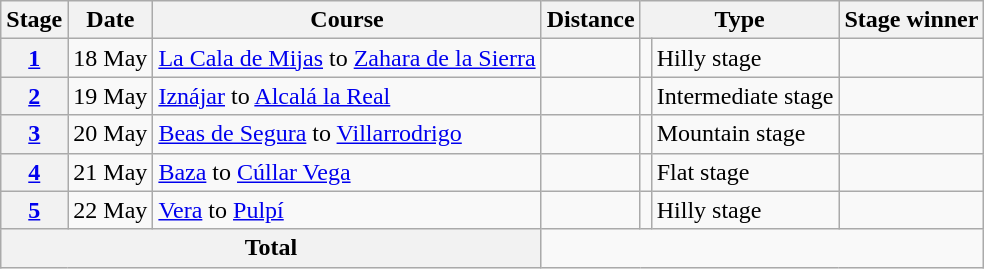<table class="wikitable">
<tr>
<th scope="col">Stage</th>
<th scope="col">Date</th>
<th scope="col">Course</th>
<th scope="col">Distance</th>
<th scope="col" colspan="2">Type</th>
<th scope="col">Stage winner</th>
</tr>
<tr>
<th scope="row" style="text-align:center;"><a href='#'>1</a></th>
<td style="text-align:center;">18 May</td>
<td><a href='#'>La Cala de Mijas</a> to <a href='#'>Zahara de la Sierra</a></td>
<td style="text-align:center;"></td>
<td></td>
<td>Hilly stage</td>
<td></td>
</tr>
<tr>
<th scope="row" style="text-align:center;"><a href='#'>2</a></th>
<td style="text-align:center;">19 May</td>
<td><a href='#'>Iznájar</a> to <a href='#'>Alcalá la Real</a></td>
<td style="text-align:center;"></td>
<td></td>
<td>Intermediate stage</td>
<td></td>
</tr>
<tr>
<th scope="row" style="text-align:center;"><a href='#'>3</a></th>
<td style="text-align:center;">20 May</td>
<td><a href='#'>Beas de Segura</a> to <a href='#'>Villarrodrigo</a></td>
<td style="text-align:center;"></td>
<td></td>
<td>Mountain stage</td>
<td></td>
</tr>
<tr>
<th scope="row" style="text-align:center;"><a href='#'>4</a></th>
<td style="text-align:center;">21 May</td>
<td><a href='#'>Baza</a> to <a href='#'>Cúllar Vega</a></td>
<td style="text-align:center;"></td>
<td></td>
<td>Flat stage</td>
<td></td>
</tr>
<tr>
<th scope="row" style="text-align:center;"><a href='#'>5</a></th>
<td style="text-align:center;">22 May</td>
<td><a href='#'>Vera</a> to <a href='#'>Pulpí</a></td>
<td style="text-align:center;"></td>
<td></td>
<td>Hilly stage</td>
<td></td>
</tr>
<tr>
<th colspan="3">Total</th>
<td colspan="4" style="text-align:center;"></td>
</tr>
</table>
